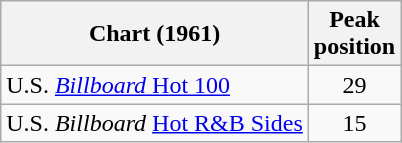<table class="wikitable">
<tr>
<th>Chart (1961)</th>
<th>Peak<br>position</th>
</tr>
<tr>
<td>U.S. <a href='#'><em>Billboard</em> Hot 100</a></td>
<td align="center">29</td>
</tr>
<tr>
<td>U.S. <em>Billboard</em> <a href='#'>Hot R&B Sides</a></td>
<td align="center">15</td>
</tr>
</table>
